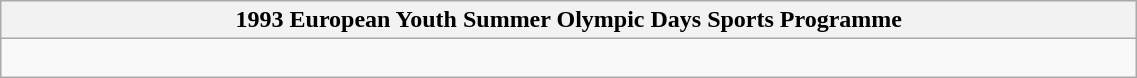<table class="wikitable" style="width: 60%;">
<tr>
<th>1993 European Youth Summer Olympic Days Sports Programme</th>
</tr>
<tr>
<td><br></td>
</tr>
</table>
